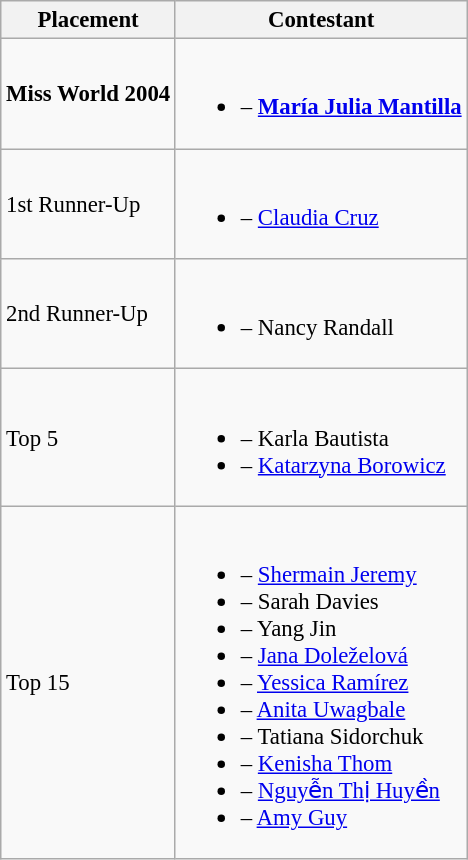<table class="wikitable sortable" style="font-size:95%;">
<tr>
<th>Placement</th>
<th>Contestant</th>
</tr>
<tr>
<td><strong>Miss World 2004</strong></td>
<td><br><ul><li><strong></strong> – <strong><a href='#'>María Julia Mantilla</a></strong></li></ul></td>
</tr>
<tr>
<td>1st Runner-Up</td>
<td><br><ul><li> – <a href='#'>Claudia Cruz</a></li></ul></td>
</tr>
<tr>
<td>2nd Runner-Up</td>
<td><br><ul><li> – Nancy Randall</li></ul></td>
</tr>
<tr>
<td>Top 5</td>
<td><br><ul><li> – Karla Bautista</li><li> – <a href='#'>Katarzyna Borowicz</a></li></ul></td>
</tr>
<tr>
<td>Top 15</td>
<td><br><ul><li> – <a href='#'>Shermain Jeremy</a></li><li> – Sarah Davies</li><li> – Yang Jin</li><li> – <a href='#'>Jana Doleželová</a></li><li> – <a href='#'>Yessica Ramírez</a></li><li> – <a href='#'>Anita Uwagbale</a></li><li> – Tatiana Sidorchuk</li><li> – <a href='#'>Kenisha Thom</a></li><li> – <a href='#'>Nguyễn Thị Huyền</a></li><li> – <a href='#'>Amy Guy</a></li></ul></td>
</tr>
</table>
